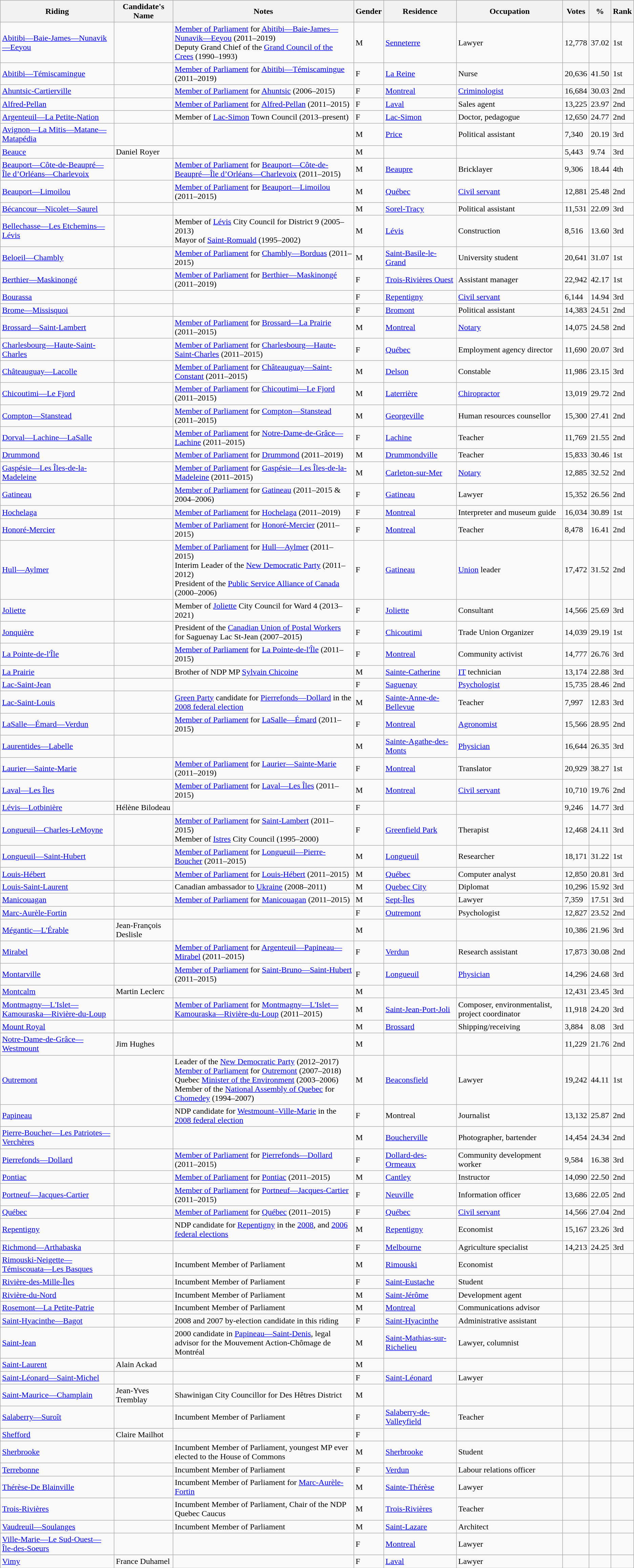<table class="wikitable sortable">
<tr>
<th>Riding<br></th>
<th>Candidate's Name</th>
<th>Notes</th>
<th>Gender</th>
<th>Residence</th>
<th>Occupation</th>
<th>Votes</th>
<th>%</th>
<th>Rank</th>
</tr>
<tr>
<td><a href='#'>Abitibi—Baie-James—Nunavik—Eeyou</a></td>
<td></td>
<td><a href='#'>Member of Parliament</a> for <a href='#'>Abitibi—Baie-James—Nunavik—Eeyou</a> (2011–2019) <br> Deputy Grand Chief of the <a href='#'>Grand Council of the Crees</a> (1990–1993)</td>
<td>M</td>
<td><a href='#'>Senneterre</a></td>
<td>Lawyer</td>
<td>12,778</td>
<td>37.02</td>
<td>1st</td>
</tr>
<tr>
<td><a href='#'>Abitibi—Témiscamingue</a></td>
<td></td>
<td><a href='#'>Member of Parliament</a> for <a href='#'>Abitibi—Témiscamingue</a> (2011–2019)</td>
<td>F</td>
<td><a href='#'>La Reine</a></td>
<td>Nurse</td>
<td>20,636</td>
<td>41.50</td>
<td>1st</td>
</tr>
<tr>
<td><a href='#'>Ahuntsic-Cartierville</a></td>
<td></td>
<td><a href='#'>Member of Parliament</a> for <a href='#'>Ahuntsic</a> (2006–2015)</td>
<td>F</td>
<td><a href='#'>Montreal</a></td>
<td><a href='#'>Criminologist</a></td>
<td>16,684</td>
<td>30.03</td>
<td>2nd</td>
</tr>
<tr>
<td><a href='#'>Alfred-Pellan</a></td>
<td></td>
<td><a href='#'>Member of Parliament</a> for <a href='#'>Alfred-Pellan</a> (2011–2015)</td>
<td>F</td>
<td><a href='#'>Laval</a></td>
<td>Sales agent</td>
<td>13,225</td>
<td>23.97</td>
<td>2nd</td>
</tr>
<tr>
<td><a href='#'>Argenteuil—La Petite-Nation</a></td>
<td></td>
<td>Member of <a href='#'>Lac-Simon</a> Town Council (2013–present)</td>
<td>F</td>
<td><a href='#'>Lac-Simon</a></td>
<td>Doctor, pedagogue</td>
<td>12,650</td>
<td>24.77</td>
<td>2nd</td>
</tr>
<tr>
<td><a href='#'>Avignon—La Mitis—Matane—Matapédia</a></td>
<td></td>
<td></td>
<td>M</td>
<td><a href='#'>Price</a></td>
<td>Political assistant</td>
<td>7,340</td>
<td>20.19</td>
<td>3rd</td>
</tr>
<tr>
<td><a href='#'>Beauce</a></td>
<td>Daniel Royer</td>
<td></td>
<td>M</td>
<td></td>
<td></td>
<td>5,443</td>
<td>9.74</td>
<td>3rd</td>
</tr>
<tr>
<td><a href='#'>Beauport—Côte-de-Beaupré—Île d’Orléans—Charlevoix</a></td>
<td></td>
<td><a href='#'>Member of Parliament</a> for <a href='#'>Beauport—Côte-de-Beaupré—Île d’Orléans—Charlevoix</a> (2011–2015)</td>
<td>M</td>
<td><a href='#'>Beaupre</a></td>
<td>Bricklayer</td>
<td>9,306</td>
<td>18.44</td>
<td>4th</td>
</tr>
<tr>
<td><a href='#'>Beauport—Limoilou</a></td>
<td></td>
<td><a href='#'>Member of Parliament</a> for <a href='#'>Beauport—Limoilou</a> (2011–2015)</td>
<td>M</td>
<td><a href='#'>Québec</a></td>
<td><a href='#'>Civil servant</a></td>
<td>12,881</td>
<td>25.48</td>
<td>2nd</td>
</tr>
<tr>
<td><a href='#'>Bécancour—Nicolet—Saurel</a></td>
<td></td>
<td></td>
<td>M</td>
<td><a href='#'>Sorel-Tracy</a></td>
<td>Political assistant</td>
<td>11,531</td>
<td>22.09</td>
<td>3rd</td>
</tr>
<tr>
<td><a href='#'>Bellechasse—Les Etchemins—Lévis</a></td>
<td></td>
<td>Member of <a href='#'>Lévis</a> City Council for District 9 (2005–2013) <br> Mayor of <a href='#'>Saint-Romuald</a> (1995–2002)</td>
<td>M</td>
<td><a href='#'>Lévis</a></td>
<td>Construction</td>
<td>8,516</td>
<td>13.60</td>
<td>3rd</td>
</tr>
<tr>
<td><a href='#'>Beloeil—Chambly</a></td>
<td></td>
<td><a href='#'>Member of Parliament</a> for <a href='#'>Chambly—Borduas</a> (2011–2015)</td>
<td>M</td>
<td><a href='#'>Saint-Basile-le-Grand</a></td>
<td>University student</td>
<td>20,641</td>
<td>31.07</td>
<td>1st</td>
</tr>
<tr>
<td><a href='#'>Berthier—Maskinongé</a></td>
<td></td>
<td><a href='#'>Member of Parliament</a> for <a href='#'>Berthier—Maskinongé</a> (2011–2019)</td>
<td>F</td>
<td><a href='#'>Trois-Rivières Ouest</a></td>
<td>Assistant manager</td>
<td>22,942</td>
<td>42.17</td>
<td>1st</td>
</tr>
<tr>
<td><a href='#'>Bourassa</a></td>
<td></td>
<td></td>
<td>F</td>
<td><a href='#'>Repentigny</a></td>
<td><a href='#'>Civil servant</a></td>
<td>6,144</td>
<td>14.94</td>
<td>3rd</td>
</tr>
<tr>
<td><a href='#'>Brome—Missisquoi</a></td>
<td></td>
<td></td>
<td>F</td>
<td><a href='#'>Bromont</a></td>
<td>Political assistant</td>
<td>14,383</td>
<td>24.51</td>
<td>2nd</td>
</tr>
<tr>
<td><a href='#'>Brossard—Saint-Lambert</a></td>
<td></td>
<td><a href='#'>Member of Parliament</a> for <a href='#'>Brossard—La Prairie</a> (2011–2015)</td>
<td>M</td>
<td><a href='#'>Montreal</a></td>
<td><a href='#'>Notary</a></td>
<td>14,075</td>
<td>24.58</td>
<td>2nd</td>
</tr>
<tr>
<td><a href='#'>Charlesbourg—Haute-Saint-Charles</a></td>
<td></td>
<td><a href='#'>Member of Parliament</a> for <a href='#'>Charlesbourg—Haute-Saint-Charles</a> (2011–2015)</td>
<td>F</td>
<td><a href='#'>Québec</a></td>
<td>Employment agency director</td>
<td>11,690</td>
<td>20.07</td>
<td>3rd</td>
</tr>
<tr>
<td><a href='#'>Châteauguay—Lacolle</a></td>
<td></td>
<td><a href='#'>Member of Parliament</a> for <a href='#'>Châteauguay—Saint-Constant</a> (2011–2015)</td>
<td>M</td>
<td><a href='#'>Delson</a></td>
<td>Constable</td>
<td>11,986</td>
<td>23.15</td>
<td>3rd</td>
</tr>
<tr>
<td><a href='#'>Chicoutimi—Le Fjord</a></td>
<td></td>
<td><a href='#'>Member of Parliament</a> for <a href='#'>Chicoutimi—Le Fjord</a> (2011–2015)</td>
<td>M</td>
<td><a href='#'>Laterrière</a></td>
<td><a href='#'>Chiropractor</a></td>
<td>13,019</td>
<td>29.72</td>
<td>2nd</td>
</tr>
<tr>
<td><a href='#'>Compton—Stanstead</a></td>
<td></td>
<td><a href='#'>Member of Parliament</a> for <a href='#'>Compton—Stanstead</a> (2011–2015)</td>
<td>M</td>
<td><a href='#'>Georgeville</a></td>
<td>Human resources counsellor</td>
<td>15,300</td>
<td>27.41</td>
<td>2nd</td>
</tr>
<tr>
<td><a href='#'>Dorval—Lachine—LaSalle</a></td>
<td></td>
<td><a href='#'>Member of Parliament</a> for <a href='#'>Notre-Dame-de-Grâce—Lachine</a> (2011–2015)</td>
<td>F</td>
<td><a href='#'>Lachine</a></td>
<td>Teacher</td>
<td>11,769</td>
<td>21.55</td>
<td>2nd</td>
</tr>
<tr>
<td><a href='#'>Drummond</a></td>
<td></td>
<td><a href='#'>Member of Parliament</a> for <a href='#'>Drummond</a> (2011–2019)</td>
<td>M</td>
<td><a href='#'>Drummondville</a></td>
<td>Teacher</td>
<td>15,833</td>
<td>30.46</td>
<td>1st</td>
</tr>
<tr>
<td><a href='#'>Gaspésie—Les Îles-de-la-Madeleine</a></td>
<td></td>
<td><a href='#'>Member of Parliament</a> for <a href='#'>Gaspésie—Les Îles-de-la-Madeleine</a> (2011–2015)</td>
<td>M</td>
<td><a href='#'>Carleton-sur-Mer</a></td>
<td><a href='#'>Notary</a></td>
<td>12,885</td>
<td>32.52</td>
<td>2nd</td>
</tr>
<tr>
<td><a href='#'>Gatineau</a></td>
<td></td>
<td><a href='#'>Member of Parliament</a> for <a href='#'>Gatineau</a> (2011–2015 & 2004–2006)</td>
<td>F</td>
<td><a href='#'>Gatineau</a></td>
<td>Lawyer</td>
<td>15,352</td>
<td>26.56</td>
<td>2nd</td>
</tr>
<tr>
<td><a href='#'>Hochelaga</a></td>
<td></td>
<td><a href='#'>Member of Parliament</a> for <a href='#'>Hochelaga</a> (2011–2019)</td>
<td>F</td>
<td><a href='#'>Montreal</a></td>
<td>Interpreter and museum guide</td>
<td>16,034</td>
<td>30.89</td>
<td>1st</td>
</tr>
<tr>
<td><a href='#'>Honoré-Mercier</a></td>
<td></td>
<td><a href='#'>Member of Parliament</a> for <a href='#'>Honoré-Mercier</a> (2011–2015)</td>
<td>F</td>
<td><a href='#'>Montreal</a></td>
<td>Teacher</td>
<td>8,478</td>
<td>16.41</td>
<td>2nd</td>
</tr>
<tr>
<td><a href='#'>Hull—Aylmer</a></td>
<td></td>
<td><a href='#'>Member of Parliament</a> for <a href='#'>Hull—Aylmer</a> (2011–2015) <br> Interim Leader of the <a href='#'>New Democratic Party</a> (2011–2012) <br> President of the <a href='#'>Public Service Alliance of Canada</a> (2000–2006)</td>
<td>F</td>
<td><a href='#'>Gatineau</a></td>
<td><a href='#'>Union</a> leader</td>
<td>17,472</td>
<td>31.52</td>
<td>2nd</td>
</tr>
<tr>
<td><a href='#'>Joliette</a></td>
<td></td>
<td>Member of <a href='#'>Joliette</a> City Council for Ward 4 (2013–2021)</td>
<td>F</td>
<td><a href='#'>Joliette</a></td>
<td>Consultant</td>
<td>14,566</td>
<td>25.69</td>
<td>3rd</td>
</tr>
<tr>
<td><a href='#'>Jonquière</a></td>
<td></td>
<td>President of the <a href='#'>Canadian Union of Postal Workers</a> for Saguenay Lac St-Jean (2007–2015)</td>
<td>F</td>
<td><a href='#'>Chicoutimi</a></td>
<td>Trade Union Organizer</td>
<td>14,039</td>
<td>29.19</td>
<td>1st</td>
</tr>
<tr>
<td><a href='#'>La Pointe-de-l'Île</a></td>
<td></td>
<td><a href='#'>Member of Parliament</a> for <a href='#'>La Pointe-de-l'Île</a> (2011–2015)</td>
<td>F</td>
<td><a href='#'>Montreal</a></td>
<td>Community activist</td>
<td>14,777</td>
<td>26.76</td>
<td>3rd</td>
</tr>
<tr>
<td><a href='#'>La Prairie</a></td>
<td></td>
<td>Brother of NDP MP <a href='#'>Sylvain Chicoine</a></td>
<td>M</td>
<td><a href='#'>Sainte-Catherine</a></td>
<td><a href='#'>IT</a> technician</td>
<td>13,174</td>
<td>22.88</td>
<td>3rd</td>
</tr>
<tr>
<td><a href='#'>Lac-Saint-Jean</a></td>
<td></td>
<td></td>
<td>F</td>
<td><a href='#'>Saguenay</a></td>
<td><a href='#'>Psychologist</a></td>
<td>15,735</td>
<td>28.46</td>
<td>2nd</td>
</tr>
<tr>
<td><a href='#'>Lac-Saint-Louis</a></td>
<td></td>
<td><a href='#'>Green Party</a> candidate for <a href='#'>Pierrefonds—Dollard</a> in the <a href='#'>2008 federal election</a></td>
<td>M</td>
<td><a href='#'>Sainte-Anne-de-Bellevue</a></td>
<td>Teacher</td>
<td>7,997</td>
<td>12.83</td>
<td>3rd</td>
</tr>
<tr>
<td><a href='#'>LaSalle—Émard—Verdun</a></td>
<td></td>
<td><a href='#'>Member of Parliament</a> for <a href='#'>LaSalle—Émard</a> (2011–2015)</td>
<td>F</td>
<td><a href='#'>Montreal</a></td>
<td><a href='#'>Agronomist</a></td>
<td>15,566</td>
<td>28.95</td>
<td>2nd</td>
</tr>
<tr>
<td><a href='#'>Laurentides—Labelle</a></td>
<td></td>
<td></td>
<td>M</td>
<td><a href='#'>Sainte-Agathe-des-Monts</a></td>
<td><a href='#'>Physician</a></td>
<td>16,644</td>
<td>26.35</td>
<td>3rd</td>
</tr>
<tr>
<td><a href='#'>Laurier—Sainte-Marie</a></td>
<td></td>
<td><a href='#'>Member of Parliament</a> for <a href='#'>Laurier—Sainte-Marie</a> (2011–2019)</td>
<td>F</td>
<td><a href='#'>Montreal</a></td>
<td>Translator</td>
<td>20,929</td>
<td>38.27</td>
<td>1st</td>
</tr>
<tr>
<td><a href='#'>Laval—Les Îles</a></td>
<td></td>
<td><a href='#'>Member of Parliament</a> for <a href='#'>Laval—Les Îles</a> (2011–2015)</td>
<td>M</td>
<td><a href='#'>Montreal</a></td>
<td><a href='#'>Civil servant</a></td>
<td>10,710</td>
<td>19.76</td>
<td>2nd</td>
</tr>
<tr>
<td><a href='#'>Lévis—Lotbinière</a></td>
<td>Hélène Bilodeau</td>
<td></td>
<td>F</td>
<td></td>
<td></td>
<td>9,246</td>
<td>14.77</td>
<td>3rd</td>
</tr>
<tr>
<td><a href='#'>Longueuil—Charles-LeMoyne</a></td>
<td></td>
<td><a href='#'>Member of Parliament</a> for <a href='#'>Saint-Lambert</a> (2011–2015) <br> Member of <a href='#'>Istres</a> City Council (1995–2000)</td>
<td>F</td>
<td><a href='#'>Greenfield Park</a></td>
<td>Therapist</td>
<td>12,468</td>
<td>24.11</td>
<td>3rd</td>
</tr>
<tr>
<td><a href='#'>Longueuil—Saint-Hubert</a></td>
<td></td>
<td><a href='#'>Member of Parliament</a> for <a href='#'>Longueuil—Pierre-Boucher</a> (2011–2015)</td>
<td>M</td>
<td><a href='#'>Longueuil</a></td>
<td>Researcher</td>
<td>18,171</td>
<td>31.22</td>
<td>1st</td>
</tr>
<tr>
<td><a href='#'>Louis-Hébert</a></td>
<td></td>
<td><a href='#'>Member of Parliament</a> for <a href='#'>Louis-Hébert</a> (2011–2015)</td>
<td>M</td>
<td><a href='#'>Québec</a></td>
<td>Computer analyst</td>
<td>12,850</td>
<td>20.81</td>
<td>3rd</td>
</tr>
<tr>
<td><a href='#'>Louis-Saint-Laurent</a></td>
<td></td>
<td>Canadian ambassador to <a href='#'>Ukraine</a> (2008–2011)</td>
<td>M</td>
<td><a href='#'>Quebec City</a></td>
<td>Diplomat</td>
<td>10,296</td>
<td>15.92</td>
<td>3rd</td>
</tr>
<tr>
<td><a href='#'>Manicouagan</a></td>
<td></td>
<td><a href='#'>Member of Parliament</a> for <a href='#'>Manicouagan</a> (2011–2015)</td>
<td>M</td>
<td><a href='#'>Sept-Îles</a></td>
<td>Lawyer</td>
<td>7,359</td>
<td>17.51</td>
<td>3rd</td>
</tr>
<tr>
<td><a href='#'>Marc-Aurèle-Fortin</a></td>
<td></td>
<td></td>
<td>F</td>
<td><a href='#'>Outremont</a></td>
<td>Psychologist</td>
<td>12,827</td>
<td>23.52</td>
<td>2nd</td>
</tr>
<tr>
<td><a href='#'>Mégantic—L'Érable</a></td>
<td>Jean-François Deslisle</td>
<td></td>
<td>M</td>
<td></td>
<td></td>
<td>10,386</td>
<td>21.96</td>
<td>3rd</td>
</tr>
<tr>
<td><a href='#'>Mirabel</a></td>
<td></td>
<td><a href='#'>Member of Parliament</a> for <a href='#'>Argenteuil—Papineau—Mirabel</a> (2011–2015)</td>
<td>F</td>
<td><a href='#'>Verdun</a></td>
<td>Research assistant</td>
<td>17,873</td>
<td>30.08</td>
<td>2nd</td>
</tr>
<tr>
<td><a href='#'>Montarville</a></td>
<td></td>
<td><a href='#'>Member of Parliament</a> for <a href='#'>Saint-Bruno—Saint-Hubert</a> (2011–2015)</td>
<td>F</td>
<td><a href='#'>Longueuil</a></td>
<td><a href='#'>Physician</a></td>
<td>14,296</td>
<td>24.68</td>
<td>3rd</td>
</tr>
<tr>
<td><a href='#'>Montcalm</a></td>
<td>Martin Leclerc</td>
<td></td>
<td>M</td>
<td></td>
<td></td>
<td>12,431</td>
<td>23.45</td>
<td>3rd</td>
</tr>
<tr>
<td><a href='#'>Montmagny—L'Islet—Kamouraska—Rivière-du-Loup</a></td>
<td></td>
<td><a href='#'>Member of Parliament</a> for <a href='#'>Montmagny—L'Islet—Kamouraska—Rivière-du-Loup</a> (2011–2015)</td>
<td>M</td>
<td><a href='#'>Saint-Jean-Port-Joli</a></td>
<td>Composer, environmentalist, project coordinator</td>
<td>11,918</td>
<td>24.20</td>
<td>3rd</td>
</tr>
<tr>
<td><a href='#'>Mount Royal</a></td>
<td></td>
<td></td>
<td>M</td>
<td><a href='#'>Brossard</a></td>
<td>Shipping/receiving</td>
<td>3,884</td>
<td>8.08</td>
<td>3rd</td>
</tr>
<tr>
<td><a href='#'>Notre-Dame-de-Grâce—Westmount</a></td>
<td>Jim Hughes</td>
<td></td>
<td>M</td>
<td></td>
<td></td>
<td>11,229</td>
<td>21.76</td>
<td>2nd</td>
</tr>
<tr>
<td><a href='#'>Outremont</a></td>
<td></td>
<td>Leader of the <a href='#'>New Democratic Party</a> (2012–2017) <br> <a href='#'>Member of Parliament</a> for <a href='#'>Outremont</a> (2007–2018) <br> Quebec <a href='#'>Minister of the Environment</a> (2003–2006) <br> Member of the <a href='#'>National Assembly of Quebec</a> for <a href='#'>Chomedey</a> (1994–2007)</td>
<td>M</td>
<td><a href='#'>Beaconsfield</a></td>
<td>Lawyer</td>
<td>19,242</td>
<td>44.11</td>
<td>1st</td>
</tr>
<tr>
<td><a href='#'>Papineau</a></td>
<td></td>
<td>NDP candidate for <a href='#'>Westmount–Ville-Marie</a> in the <a href='#'>2008 federal election</a></td>
<td>F</td>
<td>Montreal</td>
<td>Journalist</td>
<td>13,132</td>
<td>25.87</td>
<td>2nd</td>
</tr>
<tr>
<td><a href='#'>Pierre-Boucher—Les Patriotes—Verchères</a></td>
<td></td>
<td></td>
<td>M</td>
<td><a href='#'>Boucherville</a></td>
<td>Photographer, bartender</td>
<td>14,454</td>
<td>24.34</td>
<td>2nd</td>
</tr>
<tr>
<td><a href='#'>Pierrefonds—Dollard</a></td>
<td></td>
<td><a href='#'>Member of Parliament</a> for <a href='#'>Pierrefonds—Dollard</a> (2011–2015)</td>
<td>F</td>
<td><a href='#'>Dollard-des-Ormeaux</a></td>
<td>Community development worker</td>
<td>9,584</td>
<td>16.38</td>
<td>3rd</td>
</tr>
<tr>
<td><a href='#'>Pontiac</a></td>
<td></td>
<td><a href='#'>Member of Parliament</a> for <a href='#'>Pontiac</a> (2011–2015)</td>
<td>M</td>
<td><a href='#'>Cantley</a></td>
<td>Instructor</td>
<td>14,090</td>
<td>22.50</td>
<td>2nd</td>
</tr>
<tr>
<td><a href='#'>Portneuf—Jacques-Cartier</a></td>
<td></td>
<td><a href='#'>Member of Parliament</a> for <a href='#'>Portneuf—Jacques-Cartier</a> (2011–2015)</td>
<td>F</td>
<td><a href='#'>Neuville</a></td>
<td>Information officer</td>
<td>13,686</td>
<td>22.05</td>
<td>2nd</td>
</tr>
<tr>
<td><a href='#'>Québec</a></td>
<td></td>
<td><a href='#'>Member of Parliament</a> for <a href='#'>Québec</a> (2011–2015)</td>
<td>F</td>
<td><a href='#'>Québec</a></td>
<td><a href='#'>Civil servant</a></td>
<td>14,566</td>
<td>27.04</td>
<td>2nd</td>
</tr>
<tr>
<td><a href='#'>Repentigny</a></td>
<td></td>
<td>NDP candidate for <a href='#'>Repentigny</a> in the <a href='#'>2008</a>, and <a href='#'>2006 federal elections</a></td>
<td>M</td>
<td><a href='#'>Repentigny</a></td>
<td>Economist</td>
<td>15,167</td>
<td>23.26</td>
<td>3rd</td>
</tr>
<tr>
<td><a href='#'>Richmond—Arthabaska</a></td>
<td></td>
<td></td>
<td>F</td>
<td><a href='#'>Melbourne</a></td>
<td>Agriculture specialist</td>
<td>14,213</td>
<td>24.25</td>
<td>3rd</td>
</tr>
<tr>
<td><a href='#'>Rimouski-Neigette—Témiscouata—Les Basques</a></td>
<td></td>
<td>Incumbent Member of Parliament</td>
<td>M</td>
<td><a href='#'>Rimouski</a></td>
<td>Economist</td>
<td></td>
<td></td>
<td></td>
</tr>
<tr>
<td><a href='#'>Rivière-des-Mille-Îles</a></td>
<td></td>
<td>Incumbent Member of Parliament</td>
<td>F</td>
<td><a href='#'>Saint-Eustache</a></td>
<td>Student</td>
<td></td>
<td></td>
<td></td>
</tr>
<tr>
<td><a href='#'>Rivière-du-Nord</a></td>
<td></td>
<td>Incumbent Member of Parliament</td>
<td>M</td>
<td><a href='#'>Saint-Jérôme</a></td>
<td>Development agent</td>
<td></td>
<td></td>
<td></td>
</tr>
<tr>
<td><a href='#'>Rosemont—La Petite-Patrie</a></td>
<td></td>
<td>Incumbent Member of Parliament</td>
<td>M</td>
<td><a href='#'>Montreal</a></td>
<td>Communications advisor</td>
<td></td>
<td></td>
<td></td>
</tr>
<tr>
<td><a href='#'>Saint-Hyacinthe—Bagot</a></td>
<td></td>
<td>2008 and 2007 by-election candidate in this riding</td>
<td>F</td>
<td><a href='#'>Saint-Hyacinthe</a></td>
<td>Administrative assistant</td>
<td></td>
<td></td>
<td></td>
</tr>
<tr>
<td><a href='#'>Saint-Jean</a></td>
<td></td>
<td>2000 candidate in <a href='#'>Papineau—Saint-Denis</a>, legal advisor for the Mouvement Action-Chômage de Montréal</td>
<td>M</td>
<td><a href='#'>Saint-Mathias-sur-Richelieu</a></td>
<td>Lawyer, columnist</td>
<td></td>
<td></td>
<td></td>
</tr>
<tr>
<td><a href='#'>Saint-Laurent</a></td>
<td>Alain Ackad</td>
<td></td>
<td>M</td>
<td></td>
<td></td>
<td></td>
<td></td>
<td></td>
</tr>
<tr>
<td><a href='#'>Saint-Léonard—Saint-Michel</a></td>
<td></td>
<td></td>
<td>F</td>
<td><a href='#'>Saint-Léonard</a></td>
<td>Lawyer</td>
<td></td>
<td></td>
<td></td>
</tr>
<tr>
<td><a href='#'>Saint-Maurice—Champlain</a></td>
<td>Jean-Yves Tremblay</td>
<td>Shawinigan City Councillor for Des Hêtres District</td>
<td>M</td>
<td></td>
<td></td>
<td></td>
<td></td>
<td></td>
</tr>
<tr>
<td><a href='#'>Salaberry—Suroît</a></td>
<td></td>
<td>Incumbent Member of Parliament</td>
<td>F</td>
<td><a href='#'>Salaberry-de-Valleyfield</a></td>
<td>Teacher</td>
<td></td>
<td></td>
<td></td>
</tr>
<tr>
<td><a href='#'>Shefford</a></td>
<td>Claire Mailhot</td>
<td></td>
<td>F</td>
<td></td>
<td></td>
<td></td>
<td></td>
<td></td>
</tr>
<tr>
<td><a href='#'>Sherbrooke</a></td>
<td></td>
<td>Incumbent Member of Parliament, youngest MP ever elected to the House of Commons</td>
<td>M</td>
<td><a href='#'>Sherbrooke</a></td>
<td>Student</td>
<td></td>
<td></td>
<td></td>
</tr>
<tr>
<td><a href='#'>Terrebonne</a></td>
<td></td>
<td>Incumbent Member of Parliament</td>
<td>F</td>
<td><a href='#'>Verdun</a></td>
<td>Labour relations officer</td>
<td></td>
<td></td>
<td></td>
</tr>
<tr>
<td><a href='#'>Thérèse-De Blainville</a></td>
<td></td>
<td>Incumbent Member of Parliament for <a href='#'>Marc-Aurèle-Fortin</a></td>
<td>M</td>
<td><a href='#'>Sainte-Thérèse</a></td>
<td>Lawyer</td>
<td></td>
<td></td>
<td></td>
</tr>
<tr>
<td><a href='#'>Trois-Rivières</a></td>
<td></td>
<td>Incumbent Member of Parliament, Chair of the NDP Quebec Caucus</td>
<td>M</td>
<td><a href='#'>Trois-Rivières</a></td>
<td>Teacher</td>
<td></td>
<td></td>
<td></td>
</tr>
<tr>
<td><a href='#'>Vaudreuil—Soulanges</a></td>
<td></td>
<td>Incumbent Member of Parliament</td>
<td>M</td>
<td><a href='#'>Saint-Lazare</a></td>
<td>Architect</td>
<td></td>
<td></td>
<td></td>
</tr>
<tr>
<td><a href='#'>Ville-Marie—Le Sud-Ouest—Île-des-Soeurs</a></td>
<td></td>
<td></td>
<td>F</td>
<td><a href='#'>Montreal</a></td>
<td>Lawyer</td>
<td></td>
<td></td>
<td></td>
</tr>
<tr>
<td><a href='#'>Vimy</a></td>
<td>France Duhamel</td>
<td></td>
<td>F</td>
<td><a href='#'>Laval</a></td>
<td>Lawyer</td>
<td></td>
<td></td>
<td></td>
</tr>
</table>
